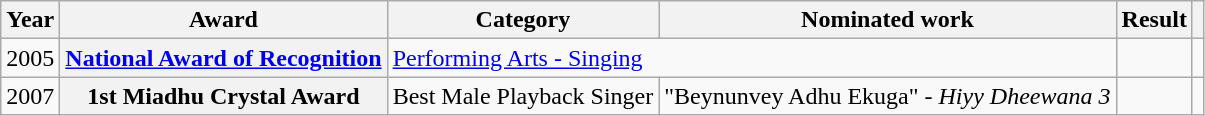<table class="wikitable plainrowheaders sortable">
<tr>
<th scope="col">Year</th>
<th scope="col">Award</th>
<th scope="col">Category</th>
<th scope="col">Nominated work</th>
<th scope="col">Result</th>
<th scope="col" class="unsortable"></th>
</tr>
<tr>
<td>2005</td>
<th scope="row"><a href='#'>National Award of Recognition</a></th>
<td colspan="2"><a href='#'>Performing Arts - Singing</a></td>
<td></td>
<td style="text-align:center;"></td>
</tr>
<tr>
<td>2007</td>
<th scope="row">1st Miadhu Crystal Award</th>
<td>Best Male Playback Singer</td>
<td>"Beynunvey Adhu Ekuga" - <em>Hiyy Dheewana 3</em></td>
<td></td>
<td style="text-align:center;"></td>
</tr>
</table>
